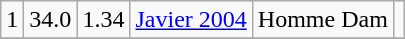<table class="wikitable">
<tr>
<td>1</td>
<td>34.0</td>
<td>1.34</td>
<td><a href='#'>Javier 2004</a></td>
<td>Homme Dam</td>
<td></td>
</tr>
<tr>
</tr>
</table>
